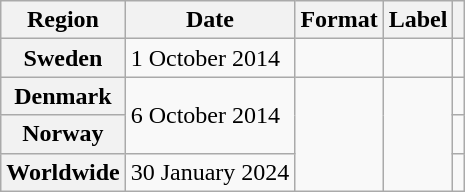<table class="wikitable plainrowheaders">
<tr>
<th scope="col">Region</th>
<th scope="col">Date</th>
<th scope="col">Format</th>
<th scope="col">Label</th>
<th scope="col"></th>
</tr>
<tr>
<th scope="row">Sweden</th>
<td>1 October 2014</td>
<td></td>
<td></td>
<td></td>
</tr>
<tr>
<th scope="row">Denmark</th>
<td rowspan="2">6 October 2014</td>
<td rowspan="3"></td>
<td rowspan="3"></td>
<td></td>
</tr>
<tr>
<th scope="row">Norway</th>
<td></td>
</tr>
<tr>
<th scope="row">Worldwide</th>
<td>30 January 2024</td>
<td></td>
</tr>
</table>
